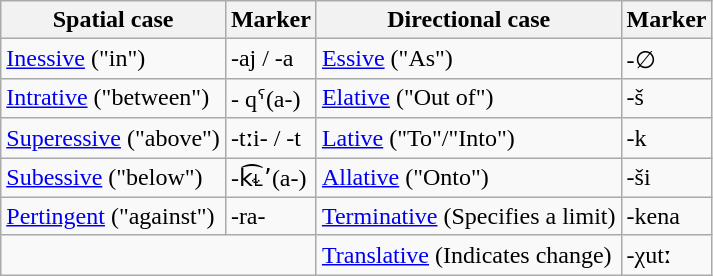<table class="wikitable">
<tr>
<th>Spatial case</th>
<th>Marker</th>
<th>Directional case</th>
<th>Marker</th>
</tr>
<tr>
<td><a href='#'>Inessive</a> ("in")</td>
<td>-aj / -a</td>
<td><a href='#'>Essive</a> ("As")</td>
<td>-∅</td>
</tr>
<tr>
<td><a href='#'>Intrative</a> ("between")</td>
<td>- qˤ(a-)</td>
<td><a href='#'>Elative</a> ("Out of")</td>
<td>-š</td>
</tr>
<tr>
<td><a href='#'>Superessive</a> ("above")</td>
<td>-tːi- / -t</td>
<td><a href='#'>Lative</a> ("To"/"Into")</td>
<td>-k</td>
</tr>
<tr>
<td><a href='#'>Subessive</a> ("below")</td>
<td>-k͡𝼄ʼ(a-)</td>
<td><a href='#'>Allative</a> ("Onto")</td>
<td>-ši</td>
</tr>
<tr>
<td><a href='#'>Pertingent</a> ("against")</td>
<td>-ra-</td>
<td><a href='#'>Terminative</a> (Specifies a limit)</td>
<td>-kena</td>
</tr>
<tr>
<td colspan="2"></td>
<td><a href='#'>Translative</a> (Indicates change)</td>
<td>-χutː</td>
</tr>
</table>
